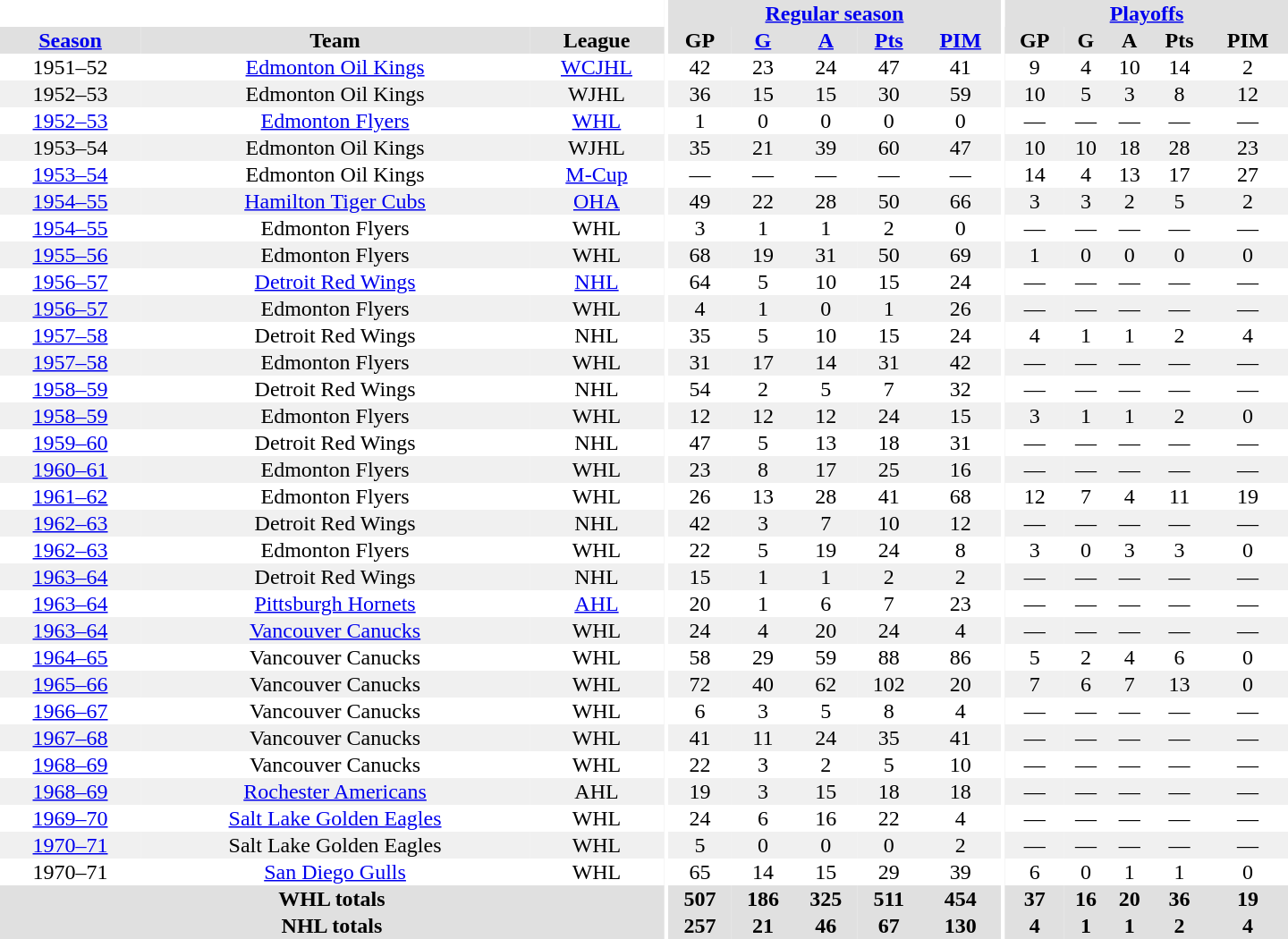<table border="0" cellpadding="1" cellspacing="0" style="text-align:center; width:60em">
<tr bgcolor="#e0e0e0">
<th colspan="3" bgcolor="#ffffff"></th>
<th rowspan="100" bgcolor="#ffffff"></th>
<th colspan="5"><a href='#'>Regular season</a></th>
<th rowspan="100" bgcolor="#ffffff"></th>
<th colspan="5"><a href='#'>Playoffs</a></th>
</tr>
<tr bgcolor="#e0e0e0">
<th><a href='#'>Season</a></th>
<th>Team</th>
<th>League</th>
<th>GP</th>
<th><a href='#'>G</a></th>
<th><a href='#'>A</a></th>
<th><a href='#'>Pts</a></th>
<th><a href='#'>PIM</a></th>
<th>GP</th>
<th>G</th>
<th>A</th>
<th>Pts</th>
<th>PIM</th>
</tr>
<tr>
<td>1951–52</td>
<td><a href='#'>Edmonton Oil Kings</a></td>
<td><a href='#'>WCJHL</a></td>
<td>42</td>
<td>23</td>
<td>24</td>
<td>47</td>
<td>41</td>
<td>9</td>
<td>4</td>
<td>10</td>
<td>14</td>
<td>2</td>
</tr>
<tr bgcolor="#f0f0f0">
<td>1952–53</td>
<td>Edmonton Oil Kings</td>
<td>WJHL</td>
<td>36</td>
<td>15</td>
<td>15</td>
<td>30</td>
<td>59</td>
<td>10</td>
<td>5</td>
<td>3</td>
<td>8</td>
<td>12</td>
</tr>
<tr>
<td><a href='#'>1952–53</a></td>
<td><a href='#'>Edmonton Flyers</a></td>
<td><a href='#'>WHL</a></td>
<td>1</td>
<td>0</td>
<td>0</td>
<td>0</td>
<td>0</td>
<td>—</td>
<td>—</td>
<td>—</td>
<td>—</td>
<td>—</td>
</tr>
<tr bgcolor="#f0f0f0">
<td>1953–54</td>
<td>Edmonton Oil Kings</td>
<td>WJHL</td>
<td>35</td>
<td>21</td>
<td>39</td>
<td>60</td>
<td>47</td>
<td>10</td>
<td>10</td>
<td>18</td>
<td>28</td>
<td>23</td>
</tr>
<tr>
<td><a href='#'>1953–54</a></td>
<td>Edmonton Oil Kings</td>
<td><a href='#'>M-Cup</a></td>
<td>—</td>
<td>—</td>
<td>—</td>
<td>—</td>
<td>—</td>
<td>14</td>
<td>4</td>
<td>13</td>
<td>17</td>
<td>27</td>
</tr>
<tr bgcolor="#f0f0f0">
<td><a href='#'>1954–55</a></td>
<td><a href='#'>Hamilton Tiger Cubs</a></td>
<td><a href='#'>OHA</a></td>
<td>49</td>
<td>22</td>
<td>28</td>
<td>50</td>
<td>66</td>
<td>3</td>
<td>3</td>
<td>2</td>
<td>5</td>
<td>2</td>
</tr>
<tr>
<td><a href='#'>1954–55</a></td>
<td>Edmonton Flyers</td>
<td>WHL</td>
<td>3</td>
<td>1</td>
<td>1</td>
<td>2</td>
<td>0</td>
<td>—</td>
<td>—</td>
<td>—</td>
<td>—</td>
<td>—</td>
</tr>
<tr bgcolor="#f0f0f0">
<td><a href='#'>1955–56</a></td>
<td>Edmonton Flyers</td>
<td>WHL</td>
<td>68</td>
<td>19</td>
<td>31</td>
<td>50</td>
<td>69</td>
<td>1</td>
<td>0</td>
<td>0</td>
<td>0</td>
<td>0</td>
</tr>
<tr>
<td><a href='#'>1956–57</a></td>
<td><a href='#'>Detroit Red Wings</a></td>
<td><a href='#'>NHL</a></td>
<td>64</td>
<td>5</td>
<td>10</td>
<td>15</td>
<td>24</td>
<td>—</td>
<td>—</td>
<td>—</td>
<td>—</td>
<td>—</td>
</tr>
<tr bgcolor="#f0f0f0">
<td><a href='#'>1956–57</a></td>
<td>Edmonton Flyers</td>
<td>WHL</td>
<td>4</td>
<td>1</td>
<td>0</td>
<td>1</td>
<td>26</td>
<td>—</td>
<td>—</td>
<td>—</td>
<td>—</td>
<td>—</td>
</tr>
<tr>
<td><a href='#'>1957–58</a></td>
<td>Detroit Red Wings</td>
<td>NHL</td>
<td>35</td>
<td>5</td>
<td>10</td>
<td>15</td>
<td>24</td>
<td>4</td>
<td>1</td>
<td>1</td>
<td>2</td>
<td>4</td>
</tr>
<tr bgcolor="#f0f0f0">
<td><a href='#'>1957–58</a></td>
<td>Edmonton Flyers</td>
<td>WHL</td>
<td>31</td>
<td>17</td>
<td>14</td>
<td>31</td>
<td>42</td>
<td>—</td>
<td>—</td>
<td>—</td>
<td>—</td>
<td>—</td>
</tr>
<tr>
<td><a href='#'>1958–59</a></td>
<td>Detroit Red Wings</td>
<td>NHL</td>
<td>54</td>
<td>2</td>
<td>5</td>
<td>7</td>
<td>32</td>
<td>—</td>
<td>—</td>
<td>—</td>
<td>—</td>
<td>—</td>
</tr>
<tr bgcolor="#f0f0f0">
<td><a href='#'>1958–59</a></td>
<td>Edmonton Flyers</td>
<td>WHL</td>
<td>12</td>
<td>12</td>
<td>12</td>
<td>24</td>
<td>15</td>
<td>3</td>
<td>1</td>
<td>1</td>
<td>2</td>
<td>0</td>
</tr>
<tr>
<td><a href='#'>1959–60</a></td>
<td>Detroit Red Wings</td>
<td>NHL</td>
<td>47</td>
<td>5</td>
<td>13</td>
<td>18</td>
<td>31</td>
<td>—</td>
<td>—</td>
<td>—</td>
<td>—</td>
<td>—</td>
</tr>
<tr bgcolor="#f0f0f0">
<td><a href='#'>1960–61</a></td>
<td>Edmonton Flyers</td>
<td>WHL</td>
<td>23</td>
<td>8</td>
<td>17</td>
<td>25</td>
<td>16</td>
<td>—</td>
<td>—</td>
<td>—</td>
<td>—</td>
<td>—</td>
</tr>
<tr>
<td><a href='#'>1961–62</a></td>
<td>Edmonton Flyers</td>
<td>WHL</td>
<td>26</td>
<td>13</td>
<td>28</td>
<td>41</td>
<td>68</td>
<td>12</td>
<td>7</td>
<td>4</td>
<td>11</td>
<td>19</td>
</tr>
<tr bgcolor="#f0f0f0">
<td><a href='#'>1962–63</a></td>
<td>Detroit Red Wings</td>
<td>NHL</td>
<td>42</td>
<td>3</td>
<td>7</td>
<td>10</td>
<td>12</td>
<td>—</td>
<td>—</td>
<td>—</td>
<td>—</td>
<td>—</td>
</tr>
<tr>
<td><a href='#'>1962–63</a></td>
<td>Edmonton Flyers</td>
<td>WHL</td>
<td>22</td>
<td>5</td>
<td>19</td>
<td>24</td>
<td>8</td>
<td>3</td>
<td>0</td>
<td>3</td>
<td>3</td>
<td>0</td>
</tr>
<tr bgcolor="#f0f0f0">
<td><a href='#'>1963–64</a></td>
<td>Detroit Red Wings</td>
<td>NHL</td>
<td>15</td>
<td>1</td>
<td>1</td>
<td>2</td>
<td>2</td>
<td>—</td>
<td>—</td>
<td>—</td>
<td>—</td>
<td>—</td>
</tr>
<tr>
<td><a href='#'>1963–64</a></td>
<td><a href='#'>Pittsburgh Hornets</a></td>
<td><a href='#'>AHL</a></td>
<td>20</td>
<td>1</td>
<td>6</td>
<td>7</td>
<td>23</td>
<td>—</td>
<td>—</td>
<td>—</td>
<td>—</td>
<td>—</td>
</tr>
<tr bgcolor="#f0f0f0">
<td><a href='#'>1963–64</a></td>
<td><a href='#'>Vancouver Canucks</a></td>
<td>WHL</td>
<td>24</td>
<td>4</td>
<td>20</td>
<td>24</td>
<td>4</td>
<td>—</td>
<td>—</td>
<td>—</td>
<td>—</td>
<td>—</td>
</tr>
<tr>
<td><a href='#'>1964–65</a></td>
<td>Vancouver Canucks</td>
<td>WHL</td>
<td>58</td>
<td>29</td>
<td>59</td>
<td>88</td>
<td>86</td>
<td>5</td>
<td>2</td>
<td>4</td>
<td>6</td>
<td>0</td>
</tr>
<tr bgcolor="#f0f0f0">
<td><a href='#'>1965–66</a></td>
<td>Vancouver Canucks</td>
<td>WHL</td>
<td>72</td>
<td>40</td>
<td>62</td>
<td>102</td>
<td>20</td>
<td>7</td>
<td>6</td>
<td>7</td>
<td>13</td>
<td>0</td>
</tr>
<tr>
<td><a href='#'>1966–67</a></td>
<td>Vancouver Canucks</td>
<td>WHL</td>
<td>6</td>
<td>3</td>
<td>5</td>
<td>8</td>
<td>4</td>
<td>—</td>
<td>—</td>
<td>—</td>
<td>—</td>
<td>—</td>
</tr>
<tr bgcolor="#f0f0f0">
<td><a href='#'>1967–68</a></td>
<td>Vancouver Canucks</td>
<td>WHL</td>
<td>41</td>
<td>11</td>
<td>24</td>
<td>35</td>
<td>41</td>
<td>—</td>
<td>—</td>
<td>—</td>
<td>—</td>
<td>—</td>
</tr>
<tr>
<td><a href='#'>1968–69</a></td>
<td>Vancouver Canucks</td>
<td>WHL</td>
<td>22</td>
<td>3</td>
<td>2</td>
<td>5</td>
<td>10</td>
<td>—</td>
<td>—</td>
<td>—</td>
<td>—</td>
<td>—</td>
</tr>
<tr bgcolor="#f0f0f0">
<td><a href='#'>1968–69</a></td>
<td><a href='#'>Rochester Americans</a></td>
<td>AHL</td>
<td>19</td>
<td>3</td>
<td>15</td>
<td>18</td>
<td>18</td>
<td>—</td>
<td>—</td>
<td>—</td>
<td>—</td>
<td>—</td>
</tr>
<tr>
<td><a href='#'>1969–70</a></td>
<td><a href='#'>Salt Lake Golden Eagles</a></td>
<td>WHL</td>
<td>24</td>
<td>6</td>
<td>16</td>
<td>22</td>
<td>4</td>
<td>—</td>
<td>—</td>
<td>—</td>
<td>—</td>
<td>—</td>
</tr>
<tr bgcolor="#f0f0f0">
<td><a href='#'>1970–71</a></td>
<td>Salt Lake Golden Eagles</td>
<td>WHL</td>
<td>5</td>
<td>0</td>
<td>0</td>
<td>0</td>
<td>2</td>
<td>—</td>
<td>—</td>
<td>—</td>
<td>—</td>
<td>—</td>
</tr>
<tr>
<td>1970–71</td>
<td><a href='#'>San Diego Gulls</a></td>
<td>WHL</td>
<td>65</td>
<td>14</td>
<td>15</td>
<td>29</td>
<td>39</td>
<td>6</td>
<td>0</td>
<td>1</td>
<td>1</td>
<td>0</td>
</tr>
<tr bgcolor="#e0e0e0">
<th colspan="3">WHL totals</th>
<th>507</th>
<th>186</th>
<th>325</th>
<th>511</th>
<th>454</th>
<th>37</th>
<th>16</th>
<th>20</th>
<th>36</th>
<th>19</th>
</tr>
<tr bgcolor="#e0e0e0">
<th colspan="3">NHL totals</th>
<th>257</th>
<th>21</th>
<th>46</th>
<th>67</th>
<th>130</th>
<th>4</th>
<th>1</th>
<th>1</th>
<th>2</th>
<th>4</th>
</tr>
</table>
